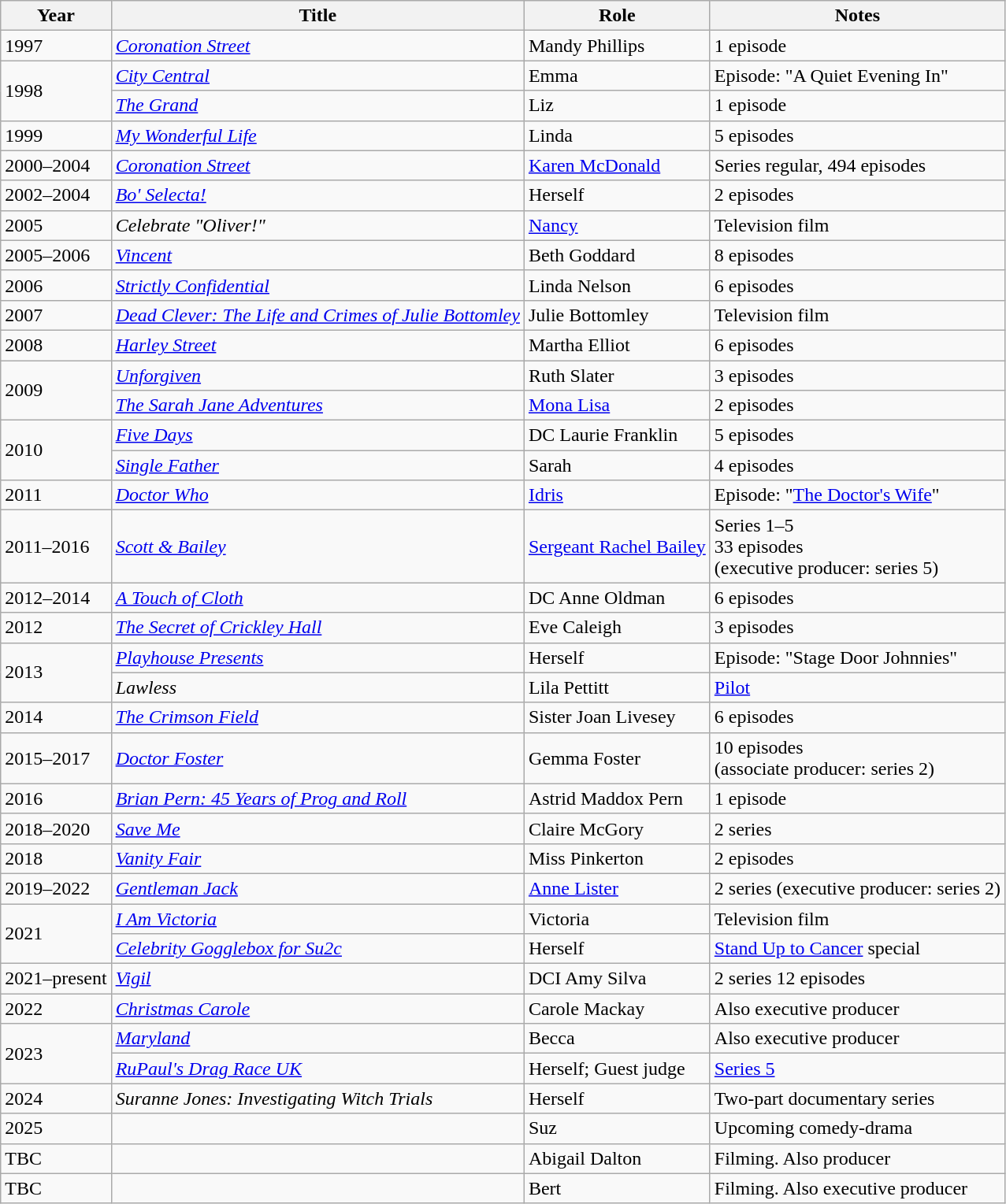<table class="wikitable sortable">
<tr>
<th>Year</th>
<th>Title</th>
<th>Role</th>
<th>Notes</th>
</tr>
<tr>
<td>1997</td>
<td><em><a href='#'>Coronation Street</a></em></td>
<td>Mandy Phillips</td>
<td>1 episode</td>
</tr>
<tr>
<td rowspan="2">1998</td>
<td><em><a href='#'>City Central</a></em></td>
<td>Emma</td>
<td>Episode: "A Quiet Evening In"</td>
</tr>
<tr>
<td><em><a href='#'>The Grand</a></em></td>
<td>Liz</td>
<td>1 episode</td>
</tr>
<tr>
<td>1999</td>
<td><em><a href='#'>My Wonderful Life</a></em></td>
<td>Linda</td>
<td>5 episodes</td>
</tr>
<tr>
<td>2000–2004</td>
<td><em><a href='#'>Coronation Street</a></em></td>
<td><a href='#'>Karen McDonald</a></td>
<td>Series regular, 494 episodes</td>
</tr>
<tr>
<td>2002–2004</td>
<td><em><a href='#'>Bo' Selecta!</a></em></td>
<td>Herself</td>
<td>2 episodes</td>
</tr>
<tr>
<td>2005</td>
<td><em>Celebrate "Oliver!"</em></td>
<td><a href='#'>Nancy</a></td>
<td>Television film</td>
</tr>
<tr>
<td>2005–2006</td>
<td><em><a href='#'>Vincent</a></em></td>
<td>Beth Goddard</td>
<td>8 episodes</td>
</tr>
<tr>
<td>2006</td>
<td><em><a href='#'>Strictly Confidential</a></em></td>
<td>Linda Nelson</td>
<td>6 episodes</td>
</tr>
<tr>
<td>2007</td>
<td><em><a href='#'>Dead Clever: The Life and Crimes of Julie Bottomley</a></em></td>
<td>Julie Bottomley</td>
<td>Television film</td>
</tr>
<tr>
<td>2008</td>
<td><em><a href='#'>Harley Street</a></em></td>
<td>Martha Elliot</td>
<td>6 episodes</td>
</tr>
<tr>
<td rowspan=2>2009</td>
<td><em><a href='#'>Unforgiven</a></em></td>
<td>Ruth Slater</td>
<td>3 episodes</td>
</tr>
<tr>
<td><em><a href='#'>The Sarah Jane Adventures</a></em></td>
<td><a href='#'>Mona Lisa</a></td>
<td>2 episodes</td>
</tr>
<tr>
<td rowspan=2>2010</td>
<td><em><a href='#'>Five Days</a></em></td>
<td>DC Laurie Franklin</td>
<td>5 episodes</td>
</tr>
<tr>
<td><em><a href='#'>Single Father</a></em></td>
<td>Sarah</td>
<td>4 episodes</td>
</tr>
<tr>
<td>2011</td>
<td><em><a href='#'>Doctor Who</a></em></td>
<td><a href='#'>Idris</a></td>
<td>Episode: "<a href='#'>The Doctor's Wife</a>"</td>
</tr>
<tr>
<td>2011–2016</td>
<td><em><a href='#'>Scott & Bailey</a></em></td>
<td><a href='#'>Sergeant Rachel Bailey</a></td>
<td>Series 1–5<br>33 episodes <br> (executive producer: series 5)</td>
</tr>
<tr>
<td>2012–2014</td>
<td><em><a href='#'>A Touch of Cloth</a></em></td>
<td>DC Anne Oldman</td>
<td>6 episodes</td>
</tr>
<tr>
<td>2012</td>
<td><em><a href='#'>The Secret of Crickley Hall</a></em></td>
<td>Eve Caleigh</td>
<td>3 episodes</td>
</tr>
<tr>
<td rowspan=2>2013</td>
<td><em><a href='#'>Playhouse Presents</a></em></td>
<td>Herself</td>
<td>Episode: "Stage Door Johnnies"</td>
</tr>
<tr>
<td><em>Lawless</em></td>
<td>Lila Pettitt</td>
<td><a href='#'>Pilot</a></td>
</tr>
<tr>
<td>2014</td>
<td><em><a href='#'>The Crimson Field</a></em></td>
<td>Sister Joan Livesey</td>
<td>6 episodes</td>
</tr>
<tr>
<td>2015–2017</td>
<td><em><a href='#'>Doctor Foster</a></em></td>
<td>Gemma Foster</td>
<td>10 episodes <br> (associate producer: series 2)</td>
</tr>
<tr>
<td>2016</td>
<td><em><a href='#'>Brian Pern: 45 Years of Prog and Roll</a></em></td>
<td>Astrid Maddox Pern</td>
<td>1 episode</td>
</tr>
<tr>
<td>2018–2020</td>
<td><em><a href='#'>Save Me</a></em></td>
<td>Claire McGory</td>
<td>2 series</td>
</tr>
<tr>
<td>2018</td>
<td><em><a href='#'>Vanity Fair</a></em></td>
<td>Miss Pinkerton</td>
<td>2 episodes</td>
</tr>
<tr>
<td>2019–2022</td>
<td><em><a href='#'>Gentleman Jack</a></em></td>
<td><a href='#'>Anne Lister</a></td>
<td>2 series (executive producer: series 2)</td>
</tr>
<tr>
<td rowspan="2">2021</td>
<td><em><a href='#'>I Am Victoria</a></em></td>
<td>Victoria</td>
<td>Television film</td>
</tr>
<tr>
<td><em><a href='#'>Celebrity Gogglebox for Su2c</a></em></td>
<td>Herself</td>
<td><a href='#'>Stand Up to Cancer</a> special</td>
</tr>
<tr>
<td>2021–present</td>
<td><em><a href='#'>Vigil</a></em></td>
<td>DCI Amy Silva</td>
<td>2 series 12 episodes</td>
</tr>
<tr>
<td>2022</td>
<td><em><a href='#'>Christmas Carole</a></em></td>
<td>Carole Mackay</td>
<td>Also executive producer</td>
</tr>
<tr>
<td rowspan="2">2023</td>
<td><em><a href='#'>Maryland</a></em></td>
<td>Becca</td>
<td>Also executive producer</td>
</tr>
<tr>
<td><em><a href='#'>RuPaul's Drag Race UK</a></em></td>
<td>Herself; Guest judge</td>
<td><a href='#'>Series 5</a></td>
</tr>
<tr>
<td>2024</td>
<td><em>Suranne Jones: Investigating Witch Trials</em></td>
<td>Herself</td>
<td>Two-part documentary series</td>
</tr>
<tr>
<td>2025</td>
<td></td>
<td>Suz</td>
<td>Upcoming comedy-drama</td>
</tr>
<tr>
<td>TBC</td>
<td></td>
<td>Abigail Dalton</td>
<td>Filming. Also producer</td>
</tr>
<tr>
<td>TBC</td>
<td></td>
<td>Bert</td>
<td>Filming. Also executive producer </td>
</tr>
</table>
